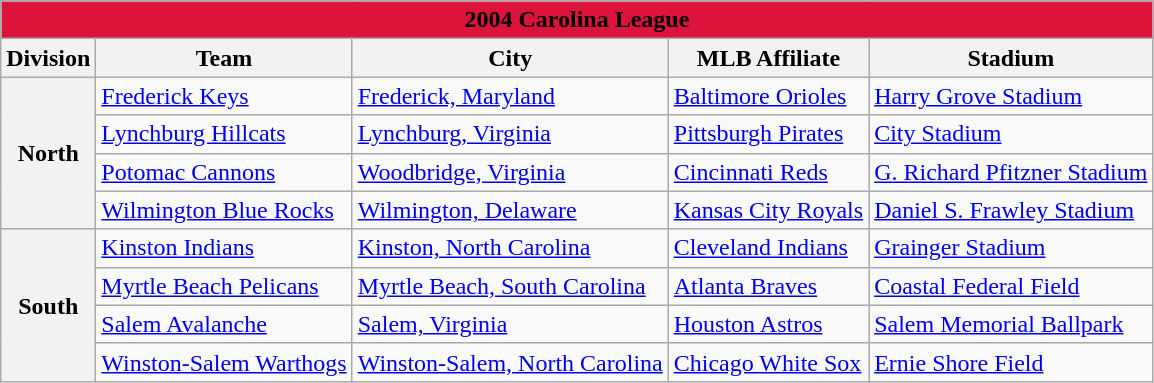<table class="wikitable" style="width:auto">
<tr>
<td bgcolor="#DC143C" align="center" colspan="7"><strong><span>2004 Carolina League</span></strong></td>
</tr>
<tr>
<th>Division</th>
<th>Team</th>
<th>City</th>
<th>MLB Affiliate</th>
<th>Stadium</th>
</tr>
<tr>
<th rowspan="4">North</th>
<td><a href='#'>Frederick Keys</a></td>
<td><a href='#'>Frederick, Maryland</a></td>
<td><a href='#'>Baltimore Orioles</a></td>
<td><a href='#'>Harry Grove Stadium</a></td>
</tr>
<tr>
<td><a href='#'>Lynchburg Hillcats</a></td>
<td><a href='#'>Lynchburg, Virginia</a></td>
<td><a href='#'>Pittsburgh Pirates</a></td>
<td><a href='#'>City Stadium</a></td>
</tr>
<tr>
<td><a href='#'>Potomac Cannons</a></td>
<td><a href='#'>Woodbridge, Virginia</a></td>
<td><a href='#'>Cincinnati Reds</a></td>
<td><a href='#'>G. Richard Pfitzner Stadium</a></td>
</tr>
<tr>
<td><a href='#'>Wilmington Blue Rocks</a></td>
<td><a href='#'>Wilmington, Delaware</a></td>
<td><a href='#'>Kansas City Royals</a></td>
<td><a href='#'>Daniel S. Frawley Stadium</a></td>
</tr>
<tr>
<th rowspan="4">South</th>
<td><a href='#'>Kinston Indians</a></td>
<td><a href='#'>Kinston, North Carolina</a></td>
<td><a href='#'>Cleveland Indians</a></td>
<td><a href='#'>Grainger Stadium</a></td>
</tr>
<tr>
<td><a href='#'>Myrtle Beach Pelicans</a></td>
<td><a href='#'>Myrtle Beach, South Carolina</a></td>
<td><a href='#'>Atlanta Braves</a></td>
<td><a href='#'>Coastal Federal Field</a></td>
</tr>
<tr>
<td><a href='#'>Salem Avalanche</a></td>
<td><a href='#'>Salem, Virginia</a></td>
<td><a href='#'>Houston Astros</a></td>
<td><a href='#'>Salem Memorial Ballpark</a></td>
</tr>
<tr>
<td><a href='#'>Winston-Salem Warthogs</a></td>
<td><a href='#'>Winston-Salem, North Carolina</a></td>
<td><a href='#'>Chicago White Sox</a></td>
<td><a href='#'>Ernie Shore Field</a></td>
</tr>
</table>
